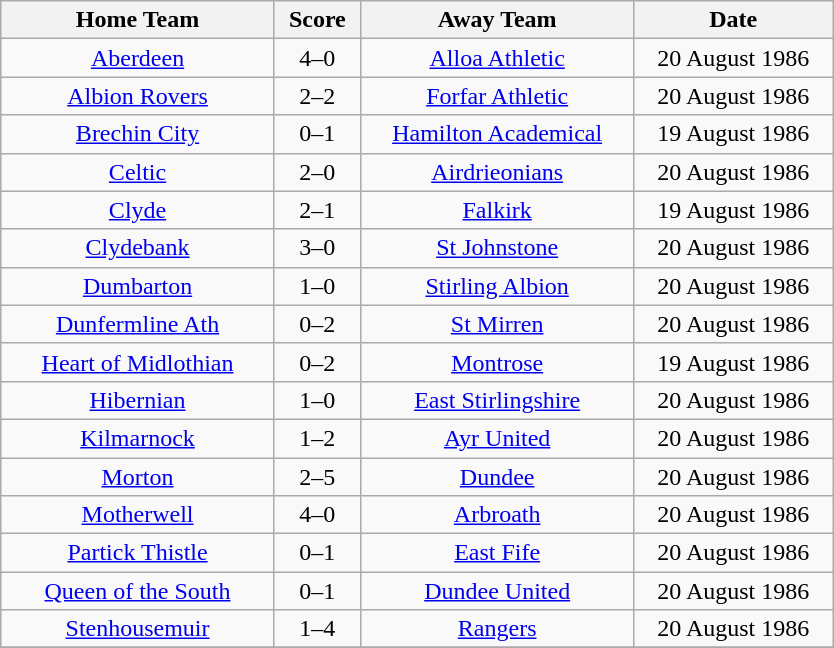<table class="wikitable" style="text-align:center;">
<tr>
<th width=175>Home Team</th>
<th width=50>Score</th>
<th width=175>Away Team</th>
<th width= 125>Date</th>
</tr>
<tr>
<td><a href='#'>Aberdeen</a></td>
<td>4–0</td>
<td><a href='#'>Alloa Athletic</a></td>
<td>20 August 1986</td>
</tr>
<tr>
<td><a href='#'>Albion Rovers</a></td>
<td>2–2</td>
<td><a href='#'>Forfar Athletic</a></td>
<td>20 August 1986</td>
</tr>
<tr>
<td><a href='#'>Brechin City</a></td>
<td>0–1</td>
<td><a href='#'>Hamilton Academical</a></td>
<td>19 August 1986</td>
</tr>
<tr>
<td><a href='#'>Celtic</a></td>
<td>2–0</td>
<td><a href='#'>Airdrieonians</a></td>
<td>20 August 1986</td>
</tr>
<tr>
<td><a href='#'>Clyde</a></td>
<td>2–1</td>
<td><a href='#'>Falkirk</a></td>
<td>19 August 1986</td>
</tr>
<tr>
<td><a href='#'>Clydebank</a></td>
<td>3–0</td>
<td><a href='#'>St Johnstone</a></td>
<td>20 August 1986</td>
</tr>
<tr>
<td><a href='#'>Dumbarton</a></td>
<td>1–0</td>
<td><a href='#'>Stirling Albion</a></td>
<td>20 August 1986</td>
</tr>
<tr>
<td><a href='#'>Dunfermline Ath</a></td>
<td>0–2</td>
<td><a href='#'>St Mirren</a></td>
<td>20 August 1986</td>
</tr>
<tr>
<td><a href='#'>Heart of Midlothian</a></td>
<td>0–2</td>
<td><a href='#'>Montrose</a></td>
<td>19 August 1986</td>
</tr>
<tr>
<td><a href='#'>Hibernian</a></td>
<td>1–0</td>
<td><a href='#'>East Stirlingshire</a></td>
<td>20 August 1986</td>
</tr>
<tr>
<td><a href='#'>Kilmarnock</a></td>
<td>1–2</td>
<td><a href='#'>Ayr United</a></td>
<td>20 August 1986</td>
</tr>
<tr>
<td><a href='#'>Morton</a></td>
<td>2–5</td>
<td><a href='#'>Dundee</a></td>
<td>20 August 1986</td>
</tr>
<tr>
<td><a href='#'>Motherwell</a></td>
<td>4–0</td>
<td><a href='#'>Arbroath</a></td>
<td>20 August 1986</td>
</tr>
<tr>
<td><a href='#'>Partick Thistle</a></td>
<td>0–1</td>
<td><a href='#'>East Fife</a></td>
<td>20 August 1986</td>
</tr>
<tr>
<td><a href='#'>Queen of the South</a></td>
<td>0–1</td>
<td><a href='#'>Dundee United</a></td>
<td>20 August 1986</td>
</tr>
<tr>
<td><a href='#'>Stenhousemuir</a></td>
<td>1–4</td>
<td><a href='#'>Rangers</a></td>
<td>20 August 1986</td>
</tr>
<tr>
</tr>
</table>
